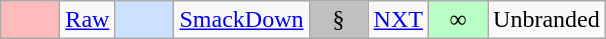<table class="wikitable" style="margin: auto">
<tr>
<td style="background:#FBB; width:2em" align=center></td>
<td><a href='#'>Raw</a></td>
<td style="background:#CAE1FF; width:2em" align=center></td>
<td><a href='#'>SmackDown</a></td>
<td style="background:silver; width:2em" align=center>§</td>
<td><a href='#'>NXT</a></td>
<td style="background:#B9FFC5; width:2em" align=center>∞</td>
<td>Unbranded</td>
</tr>
</table>
